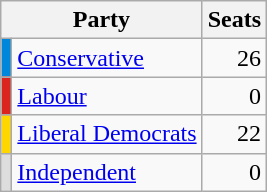<table class="wikitable">
<tr>
<th colspan=2>Party</th>
<th>Seats</th>
</tr>
<tr>
<th style="background-color: #0087DC"></th>
<td><a href='#'>Conservative</a></td>
<td align=right>26</td>
</tr>
<tr>
<th style="background-color: #DC241f"></th>
<td><a href='#'>Labour</a></td>
<td align=right>0</td>
</tr>
<tr>
<th style="background-color: #ffd700"></th>
<td><a href='#'>Liberal Democrats</a></td>
<td align=right>22</td>
</tr>
<tr>
<th style="background-color: #DDDDDD"></th>
<td><a href='#'>Independent</a></td>
<td align=right>0</td>
</tr>
</table>
